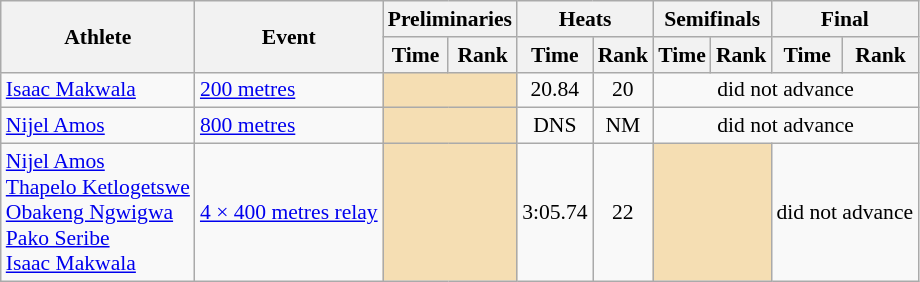<table class=wikitable style="font-size:90%;">
<tr>
<th rowspan="2">Athlete</th>
<th rowspan="2">Event</th>
<th colspan="2">Preliminaries</th>
<th colspan="2">Heats</th>
<th colspan="2">Semifinals</th>
<th colspan="2">Final</th>
</tr>
<tr>
<th>Time</th>
<th>Rank</th>
<th>Time</th>
<th>Rank</th>
<th>Time</th>
<th>Rank</th>
<th>Time</th>
<th>Rank</th>
</tr>
<tr style="border-top: single;">
<td><a href='#'>Isaac Makwala</a></td>
<td><a href='#'>200 metres</a></td>
<td colspan= 2 bgcolor="wheat"></td>
<td align=center>20.84</td>
<td align=center>20</td>
<td align=center colspan=4>did not advance</td>
</tr>
<tr style="border-top: single;">
<td><a href='#'>Nijel Amos</a></td>
<td><a href='#'>800 metres</a></td>
<td colspan= 2 bgcolor="wheat"></td>
<td align=center>DNS</td>
<td align=center>NM</td>
<td align=center colspan=4>did not advance</td>
</tr>
<tr style="border-top: single;">
<td><a href='#'>Nijel Amos</a><br><a href='#'>Thapelo Ketlogetswe</a><br><a href='#'>Obakeng Ngwigwa</a><br><a href='#'>Pako Seribe</a><br><a href='#'>Isaac Makwala</a></td>
<td><a href='#'>4 × 400 metres relay</a></td>
<td colspan= 2 bgcolor="wheat"></td>
<td align=center>3:05.74</td>
<td align=center>22</td>
<td colspan= 2 bgcolor="wheat"></td>
<td colspan=2>did not advance</td>
</tr>
</table>
